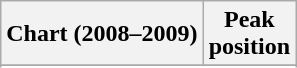<table class="wikitable sortable plainrowheaders" style="text-align:center">
<tr>
<th scope="col">Chart (2008–2009)</th>
<th scope="col">Peak<br>position</th>
</tr>
<tr>
</tr>
<tr>
</tr>
<tr>
</tr>
<tr>
</tr>
<tr>
</tr>
<tr>
</tr>
<tr>
</tr>
<tr>
</tr>
<tr>
</tr>
<tr>
</tr>
<tr>
</tr>
<tr>
</tr>
<tr>
</tr>
</table>
